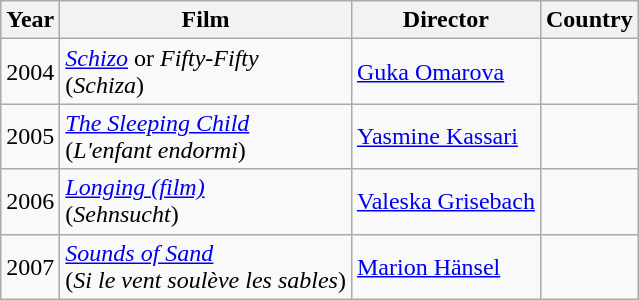<table class="wikitable">
<tr>
<th>Year</th>
<th>Film</th>
<th>Director</th>
<th>Country</th>
</tr>
<tr>
<td>2004</td>
<td><em><a href='#'>Schizo</a></em> or <em>Fifty-Fifty</em><br>(<em>Schiza</em>)</td>
<td><a href='#'>Guka Omarova</a></td>
<td></td>
</tr>
<tr>
<td>2005</td>
<td><em><a href='#'>The Sleeping Child</a></em><br>(<em>L'enfant endormi</em>)</td>
<td><a href='#'>Yasmine Kassari</a></td>
<td></td>
</tr>
<tr>
<td>2006</td>
<td><em><a href='#'>Longing (film)</a></em><br> (<em>Sehnsucht</em>)</td>
<td><a href='#'>Valeska Grisebach</a></td>
<td></td>
</tr>
<tr>
<td>2007</td>
<td><em><a href='#'>Sounds of Sand</a></em><br> (<em>Si le vent soulève les sables</em>)</td>
<td><a href='#'>Marion Hänsel</a></td>
<td><br></td>
</tr>
</table>
